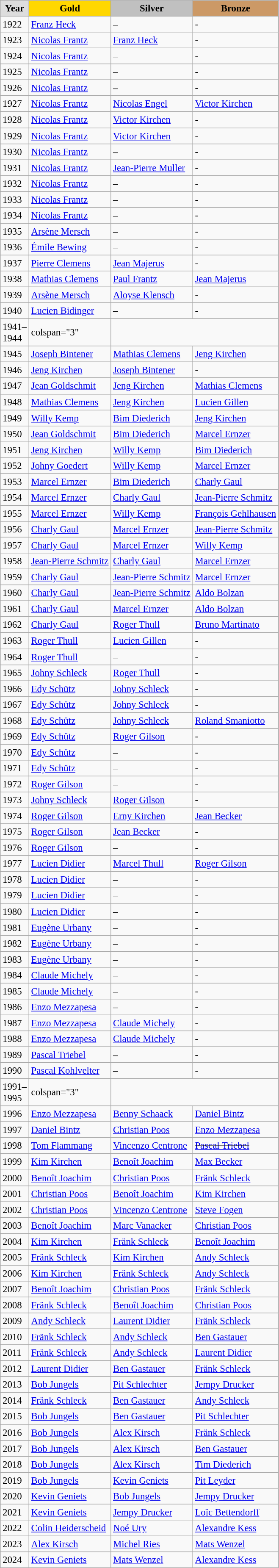<table class="wikitable sortable" style="font-size:95%">
<tr style="text-align:center; background:#e4e4e4; font-weight:bold;">
<td style="background:#ddd; ">Year</td>
<td style="background:gold; ">Gold</td>
<td style="background:silver; ">Silver</td>
<td style="background:#c96; ">Bronze</td>
</tr>
<tr>
<td>1922</td>
<td><a href='#'>Franz Heck</a></td>
<td>–</td>
<td>-</td>
</tr>
<tr>
<td>1923</td>
<td><a href='#'>Nicolas Frantz</a></td>
<td><a href='#'>Franz Heck</a></td>
<td>-</td>
</tr>
<tr>
<td>1924</td>
<td><a href='#'>Nicolas Frantz</a></td>
<td>–</td>
<td>-</td>
</tr>
<tr>
<td>1925</td>
<td><a href='#'>Nicolas Frantz</a></td>
<td>–</td>
<td>-</td>
</tr>
<tr>
<td>1926</td>
<td><a href='#'>Nicolas Frantz</a></td>
<td>–</td>
<td>-</td>
</tr>
<tr>
<td>1927</td>
<td><a href='#'>Nicolas Frantz</a></td>
<td><a href='#'>Nicolas Engel</a></td>
<td><a href='#'>Victor Kirchen</a></td>
</tr>
<tr>
<td>1928</td>
<td><a href='#'>Nicolas Frantz</a></td>
<td><a href='#'>Victor Kirchen</a></td>
<td>-</td>
</tr>
<tr>
<td>1929</td>
<td><a href='#'>Nicolas Frantz</a></td>
<td><a href='#'>Victor Kirchen</a></td>
<td>-</td>
</tr>
<tr>
<td>1930</td>
<td><a href='#'>Nicolas Frantz</a></td>
<td>–</td>
<td>-</td>
</tr>
<tr>
<td>1931</td>
<td><a href='#'>Nicolas Frantz</a></td>
<td><a href='#'>Jean-Pierre Muller</a></td>
<td>-</td>
</tr>
<tr>
<td>1932</td>
<td><a href='#'>Nicolas Frantz</a></td>
<td>–</td>
<td>-</td>
</tr>
<tr>
<td>1933</td>
<td><a href='#'>Nicolas Frantz</a></td>
<td>–</td>
<td>-</td>
</tr>
<tr>
<td>1934</td>
<td><a href='#'>Nicolas Frantz</a></td>
<td>–</td>
<td>-</td>
</tr>
<tr>
<td>1935</td>
<td><a href='#'>Arsène Mersch</a></td>
<td>–</td>
<td>-</td>
</tr>
<tr>
<td>1936</td>
<td><a href='#'>Émile Bewing</a></td>
<td>–</td>
<td>-</td>
</tr>
<tr>
<td>1937</td>
<td><a href='#'>Pierre Clemens</a></td>
<td><a href='#'>Jean Majerus</a></td>
<td>-</td>
</tr>
<tr>
<td>1938</td>
<td><a href='#'>Mathias Clemens</a></td>
<td><a href='#'>Paul Frantz</a></td>
<td><a href='#'>Jean Majerus</a></td>
</tr>
<tr>
<td>1939</td>
<td><a href='#'>Arsène Mersch</a></td>
<td><a href='#'>Aloyse Klensch</a></td>
<td>-</td>
</tr>
<tr>
<td>1940</td>
<td><a href='#'>Lucien Bidinger</a></td>
<td>–</td>
<td>-</td>
</tr>
<tr>
<td>1941–<br>1944</td>
<td>colspan="3" </td>
</tr>
<tr>
<td>1945</td>
<td><a href='#'>Joseph Bintener</a></td>
<td><a href='#'>Mathias Clemens</a></td>
<td><a href='#'>Jeng Kirchen</a></td>
</tr>
<tr>
<td>1946</td>
<td><a href='#'>Jeng Kirchen</a></td>
<td><a href='#'>Joseph Bintener</a></td>
<td>-</td>
</tr>
<tr>
<td>1947</td>
<td><a href='#'>Jean Goldschmit</a></td>
<td><a href='#'>Jeng Kirchen</a></td>
<td><a href='#'>Mathias Clemens</a></td>
</tr>
<tr>
<td>1948</td>
<td><a href='#'>Mathias Clemens</a></td>
<td><a href='#'>Jeng Kirchen</a></td>
<td><a href='#'>Lucien Gillen</a></td>
</tr>
<tr>
<td>1949</td>
<td><a href='#'>Willy Kemp</a></td>
<td><a href='#'>Bim Diederich</a></td>
<td><a href='#'>Jeng Kirchen</a></td>
</tr>
<tr>
<td>1950</td>
<td><a href='#'>Jean Goldschmit</a></td>
<td><a href='#'>Bim Diederich</a></td>
<td><a href='#'>Marcel Ernzer</a></td>
</tr>
<tr>
<td>1951</td>
<td><a href='#'>Jeng Kirchen</a></td>
<td><a href='#'>Willy Kemp</a></td>
<td><a href='#'>Bim Diederich</a></td>
</tr>
<tr>
<td>1952</td>
<td><a href='#'>Johny Goedert</a></td>
<td><a href='#'>Willy Kemp</a></td>
<td><a href='#'>Marcel Ernzer</a></td>
</tr>
<tr>
<td>1953</td>
<td><a href='#'>Marcel Ernzer</a></td>
<td><a href='#'>Bim Diederich</a></td>
<td><a href='#'>Charly Gaul</a></td>
</tr>
<tr>
<td>1954</td>
<td><a href='#'>Marcel Ernzer</a></td>
<td><a href='#'>Charly Gaul</a></td>
<td><a href='#'>Jean-Pierre Schmitz</a></td>
</tr>
<tr>
<td>1955</td>
<td><a href='#'>Marcel Ernzer</a></td>
<td><a href='#'>Willy Kemp</a></td>
<td><a href='#'>François Gehlhausen</a></td>
</tr>
<tr>
<td>1956</td>
<td><a href='#'>Charly Gaul</a></td>
<td><a href='#'>Marcel Ernzer</a></td>
<td><a href='#'>Jean-Pierre Schmitz</a></td>
</tr>
<tr>
<td>1957</td>
<td><a href='#'>Charly Gaul</a></td>
<td><a href='#'>Marcel Ernzer</a></td>
<td><a href='#'>Willy Kemp</a></td>
</tr>
<tr>
<td>1958</td>
<td><a href='#'>Jean-Pierre Schmitz</a></td>
<td><a href='#'>Charly Gaul</a></td>
<td><a href='#'>Marcel Ernzer</a></td>
</tr>
<tr>
<td>1959</td>
<td><a href='#'>Charly Gaul</a></td>
<td><a href='#'>Jean-Pierre Schmitz</a></td>
<td><a href='#'>Marcel Ernzer</a></td>
</tr>
<tr>
<td>1960</td>
<td><a href='#'>Charly Gaul</a></td>
<td><a href='#'>Jean-Pierre Schmitz</a></td>
<td><a href='#'>Aldo Bolzan</a></td>
</tr>
<tr>
<td>1961</td>
<td><a href='#'>Charly Gaul</a></td>
<td><a href='#'>Marcel Ernzer</a></td>
<td><a href='#'>Aldo Bolzan</a></td>
</tr>
<tr>
<td>1962</td>
<td><a href='#'>Charly Gaul</a></td>
<td><a href='#'>Roger Thull</a></td>
<td><a href='#'>Bruno Martinato</a></td>
</tr>
<tr>
<td>1963</td>
<td><a href='#'>Roger Thull</a></td>
<td><a href='#'>Lucien Gillen</a></td>
<td>-</td>
</tr>
<tr>
<td>1964</td>
<td><a href='#'>Roger Thull</a></td>
<td>–</td>
<td>-</td>
</tr>
<tr>
<td>1965</td>
<td><a href='#'>Johny Schleck</a></td>
<td><a href='#'>Roger Thull</a></td>
<td>-</td>
</tr>
<tr>
<td>1966</td>
<td><a href='#'>Edy Schütz</a></td>
<td><a href='#'>Johny Schleck</a></td>
<td>-</td>
</tr>
<tr>
<td>1967</td>
<td><a href='#'>Edy Schütz</a></td>
<td><a href='#'>Johny Schleck</a></td>
<td>-</td>
</tr>
<tr>
<td>1968</td>
<td><a href='#'>Edy Schütz</a></td>
<td><a href='#'>Johny Schleck</a></td>
<td><a href='#'>Roland Smaniotto</a></td>
</tr>
<tr>
<td>1969</td>
<td><a href='#'>Edy Schütz</a></td>
<td><a href='#'>Roger Gilson</a></td>
<td>-</td>
</tr>
<tr>
<td>1970</td>
<td><a href='#'>Edy Schütz</a></td>
<td>–</td>
<td>-</td>
</tr>
<tr>
<td>1971</td>
<td><a href='#'>Edy Schütz</a></td>
<td>–</td>
<td>-</td>
</tr>
<tr>
<td>1972</td>
<td><a href='#'>Roger Gilson</a></td>
<td>–</td>
<td>-</td>
</tr>
<tr>
<td>1973</td>
<td><a href='#'>Johny Schleck</a></td>
<td><a href='#'>Roger Gilson</a></td>
<td>-</td>
</tr>
<tr>
<td>1974</td>
<td><a href='#'>Roger Gilson</a></td>
<td><a href='#'>Erny Kirchen</a></td>
<td><a href='#'>Jean Becker</a></td>
</tr>
<tr>
<td>1975</td>
<td><a href='#'>Roger Gilson</a></td>
<td><a href='#'>Jean Becker</a></td>
<td>-</td>
</tr>
<tr>
<td>1976</td>
<td><a href='#'>Roger Gilson</a></td>
<td>–</td>
<td>-</td>
</tr>
<tr>
<td>1977</td>
<td><a href='#'>Lucien Didier</a></td>
<td><a href='#'>Marcel Thull</a></td>
<td><a href='#'>Roger Gilson</a></td>
</tr>
<tr>
<td>1978</td>
<td><a href='#'>Lucien Didier</a></td>
<td>–</td>
<td>-</td>
</tr>
<tr>
<td>1979</td>
<td><a href='#'>Lucien Didier</a></td>
<td>–</td>
<td>-</td>
</tr>
<tr>
<td>1980</td>
<td><a href='#'>Lucien Didier</a></td>
<td>–</td>
<td>-</td>
</tr>
<tr>
<td>1981</td>
<td><a href='#'>Eugène Urbany</a></td>
<td>–</td>
<td>-</td>
</tr>
<tr>
<td>1982</td>
<td><a href='#'>Eugène Urbany</a></td>
<td>–</td>
<td>-</td>
</tr>
<tr>
<td>1983</td>
<td><a href='#'>Eugène Urbany</a></td>
<td>–</td>
<td>-</td>
</tr>
<tr>
<td>1984</td>
<td><a href='#'>Claude Michely</a></td>
<td>–</td>
<td>-</td>
</tr>
<tr>
<td>1985</td>
<td><a href='#'>Claude Michely</a></td>
<td>–</td>
<td>-</td>
</tr>
<tr>
<td>1986</td>
<td><a href='#'>Enzo Mezzapesa</a></td>
<td>–</td>
<td>-</td>
</tr>
<tr>
<td>1987</td>
<td><a href='#'>Enzo Mezzapesa</a></td>
<td><a href='#'>Claude Michely</a></td>
<td>-</td>
</tr>
<tr>
<td>1988</td>
<td><a href='#'>Enzo Mezzapesa</a></td>
<td><a href='#'>Claude Michely</a></td>
<td>-</td>
</tr>
<tr>
<td>1989</td>
<td><a href='#'>Pascal Triebel</a></td>
<td>–</td>
<td>-</td>
</tr>
<tr>
<td>1990</td>
<td><a href='#'>Pascal Kohlvelter</a></td>
<td>–</td>
<td>-</td>
</tr>
<tr>
<td>1991–<br>1995</td>
<td>colspan="3" </td>
</tr>
<tr>
<td>1996</td>
<td><a href='#'>Enzo Mezzapesa</a></td>
<td><a href='#'>Benny Schaack</a></td>
<td><a href='#'>Daniel Bintz</a></td>
</tr>
<tr>
<td>1997</td>
<td><a href='#'>Daniel Bintz</a></td>
<td><a href='#'>Christian Poos</a></td>
<td><a href='#'>Enzo Mezzapesa</a></td>
</tr>
<tr>
<td>1998</td>
<td><a href='#'>Tom Flammang</a></td>
<td><a href='#'>Vincenzo Centrone</a></td>
<td><s><a href='#'>Pascal Triebel</a></s></td>
</tr>
<tr>
<td>1999</td>
<td><a href='#'>Kim Kirchen</a></td>
<td><a href='#'>Benoît Joachim</a></td>
<td><a href='#'>Max Becker</a></td>
</tr>
<tr>
<td>2000</td>
<td><a href='#'>Benoît Joachim</a></td>
<td><a href='#'>Christian Poos</a></td>
<td><a href='#'>Fränk Schleck</a></td>
</tr>
<tr>
<td>2001</td>
<td><a href='#'>Christian Poos</a></td>
<td><a href='#'>Benoît Joachim</a></td>
<td><a href='#'>Kim Kirchen</a></td>
</tr>
<tr>
<td>2002</td>
<td><a href='#'>Christian Poos</a></td>
<td><a href='#'>Vincenzo Centrone</a></td>
<td><a href='#'>Steve Fogen</a></td>
</tr>
<tr>
<td>2003</td>
<td><a href='#'>Benoît Joachim</a></td>
<td><a href='#'>Marc Vanacker</a></td>
<td><a href='#'>Christian Poos</a></td>
</tr>
<tr>
<td>2004</td>
<td><a href='#'>Kim Kirchen</a></td>
<td><a href='#'>Fränk Schleck</a></td>
<td><a href='#'>Benoît Joachim</a></td>
</tr>
<tr>
<td>2005</td>
<td><a href='#'>Fränk Schleck</a></td>
<td><a href='#'>Kim Kirchen</a></td>
<td><a href='#'>Andy Schleck</a></td>
</tr>
<tr>
<td>2006</td>
<td><a href='#'>Kim Kirchen</a></td>
<td><a href='#'>Fränk Schleck</a></td>
<td><a href='#'>Andy Schleck</a></td>
</tr>
<tr>
<td>2007</td>
<td><a href='#'>Benoît Joachim</a></td>
<td><a href='#'>Christian Poos</a></td>
<td><a href='#'>Fränk Schleck</a></td>
</tr>
<tr>
<td>2008</td>
<td><a href='#'>Fränk Schleck</a></td>
<td><a href='#'>Benoît Joachim</a></td>
<td><a href='#'>Christian Poos</a></td>
</tr>
<tr>
<td>2009</td>
<td><a href='#'>Andy Schleck</a></td>
<td><a href='#'>Laurent Didier</a></td>
<td><a href='#'>Fränk Schleck</a></td>
</tr>
<tr>
<td>2010</td>
<td><a href='#'>Fränk Schleck</a></td>
<td><a href='#'>Andy Schleck</a></td>
<td><a href='#'>Ben Gastauer</a></td>
</tr>
<tr>
<td>2011</td>
<td><a href='#'>Fränk Schleck</a></td>
<td><a href='#'>Andy Schleck</a></td>
<td><a href='#'>Laurent Didier</a></td>
</tr>
<tr>
<td>2012</td>
<td><a href='#'>Laurent Didier</a></td>
<td><a href='#'>Ben Gastauer</a></td>
<td><a href='#'>Fränk Schleck</a></td>
</tr>
<tr>
<td>2013</td>
<td><a href='#'>Bob Jungels</a></td>
<td><a href='#'>Pit Schlechter</a></td>
<td><a href='#'>Jempy Drucker</a></td>
</tr>
<tr>
<td>2014</td>
<td><a href='#'>Fränk Schleck</a></td>
<td><a href='#'>Ben Gastauer</a></td>
<td><a href='#'>Andy Schleck</a></td>
</tr>
<tr>
<td>2015</td>
<td><a href='#'>Bob Jungels</a></td>
<td><a href='#'>Ben Gastauer</a></td>
<td><a href='#'>Pit Schlechter</a></td>
</tr>
<tr>
<td>2016</td>
<td><a href='#'>Bob Jungels</a></td>
<td><a href='#'>Alex Kirsch</a></td>
<td><a href='#'>Fränk Schleck</a></td>
</tr>
<tr>
<td>2017</td>
<td><a href='#'>Bob Jungels</a></td>
<td><a href='#'>Alex Kirsch</a></td>
<td><a href='#'>Ben Gastauer</a></td>
</tr>
<tr>
<td>2018</td>
<td><a href='#'>Bob Jungels</a></td>
<td><a href='#'>Alex Kirsch</a></td>
<td><a href='#'>Tim Diederich</a></td>
</tr>
<tr>
<td>2019</td>
<td><a href='#'>Bob Jungels</a></td>
<td><a href='#'>Kevin Geniets</a></td>
<td><a href='#'>Pit Leyder</a></td>
</tr>
<tr>
<td>2020</td>
<td><a href='#'>Kevin Geniets</a></td>
<td><a href='#'>Bob Jungels</a></td>
<td><a href='#'>Jempy Drucker</a></td>
</tr>
<tr>
<td>2021</td>
<td><a href='#'>Kevin Geniets</a></td>
<td><a href='#'>Jempy Drucker</a></td>
<td><a href='#'>Loïc Bettendorff</a></td>
</tr>
<tr>
<td>2022</td>
<td><a href='#'>Colin Heiderscheid</a></td>
<td><a href='#'>Noé Ury</a></td>
<td><a href='#'>Alexandre Kess</a></td>
</tr>
<tr>
<td>2023</td>
<td><a href='#'>Alex Kirsch</a></td>
<td><a href='#'>Michel Ries</a></td>
<td><a href='#'>Mats Wenzel</a></td>
</tr>
<tr>
<td>2024</td>
<td><a href='#'>Kevin Geniets</a></td>
<td><a href='#'>Mats Wenzel</a></td>
<td><a href='#'>Alexandre Kess</a></td>
</tr>
</table>
